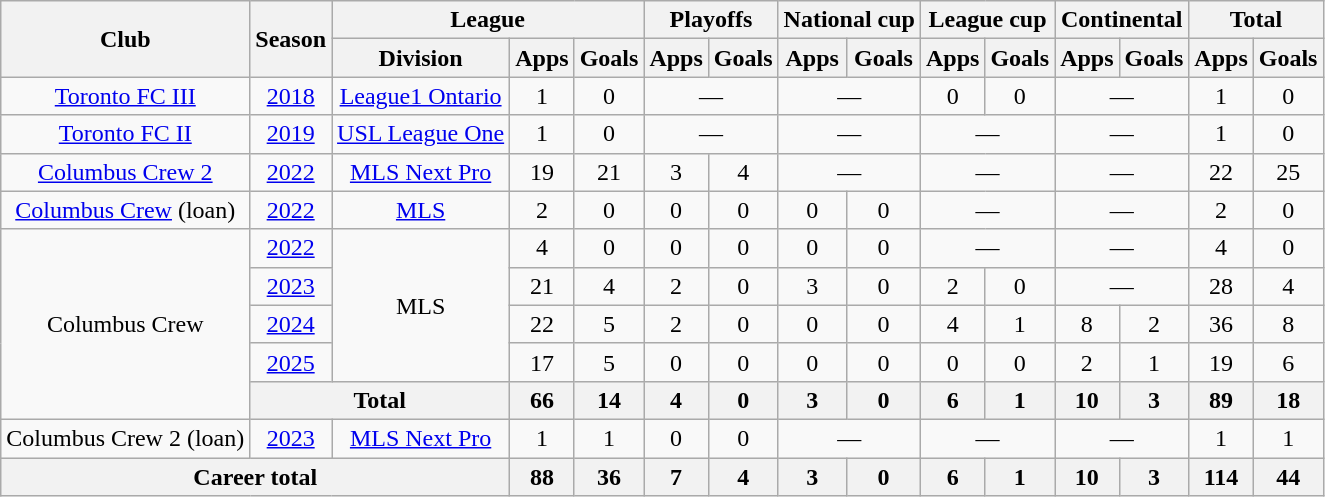<table class="wikitable" style="text-align:center">
<tr>
<th rowspan="2">Club</th>
<th rowspan="2">Season</th>
<th colspan="3">League</th>
<th colspan="2">Playoffs</th>
<th colspan="2">National cup</th>
<th colspan="2">League cup</th>
<th colspan="2">Continental</th>
<th colspan="2">Total</th>
</tr>
<tr>
<th>Division</th>
<th>Apps</th>
<th>Goals</th>
<th>Apps</th>
<th>Goals</th>
<th>Apps</th>
<th>Goals</th>
<th>Apps</th>
<th>Goals</th>
<th>Apps</th>
<th>Goals</th>
<th>Apps</th>
<th>Goals</th>
</tr>
<tr>
<td><a href='#'>Toronto FC III</a></td>
<td><a href='#'>2018</a></td>
<td><a href='#'>League1 Ontario</a></td>
<td>1</td>
<td>0</td>
<td colspan="2">—</td>
<td colspan="2">—</td>
<td>0</td>
<td>0</td>
<td colspan="2">—</td>
<td>1</td>
<td>0</td>
</tr>
<tr>
<td><a href='#'>Toronto FC II</a></td>
<td><a href='#'>2019</a></td>
<td><a href='#'>USL League One</a></td>
<td>1</td>
<td>0</td>
<td colspan="2">—</td>
<td colspan="2">—</td>
<td colspan="2">—</td>
<td colspan="2">—</td>
<td>1</td>
<td>0</td>
</tr>
<tr>
<td><a href='#'>Columbus Crew 2</a></td>
<td><a href='#'>2022</a></td>
<td><a href='#'>MLS Next Pro</a></td>
<td>19</td>
<td>21</td>
<td>3</td>
<td>4</td>
<td colspan="2">—</td>
<td colspan="2">—</td>
<td colspan="2">—</td>
<td>22</td>
<td>25</td>
</tr>
<tr>
<td><a href='#'>Columbus Crew</a> (loan)</td>
<td><a href='#'>2022</a></td>
<td><a href='#'>MLS</a></td>
<td>2</td>
<td>0</td>
<td>0</td>
<td>0</td>
<td>0</td>
<td>0</td>
<td colspan="2">—</td>
<td colspan="2">—</td>
<td>2</td>
<td>0</td>
</tr>
<tr>
<td rowspan="5">Columbus Crew</td>
<td><a href='#'>2022</a></td>
<td rowspan="4">MLS</td>
<td>4</td>
<td>0</td>
<td>0</td>
<td>0</td>
<td>0</td>
<td>0</td>
<td colspan="2">—</td>
<td colspan="2">—</td>
<td>4</td>
<td>0</td>
</tr>
<tr>
<td><a href='#'>2023</a></td>
<td>21</td>
<td>4</td>
<td>2</td>
<td>0</td>
<td>3</td>
<td>0</td>
<td>2</td>
<td>0</td>
<td colspan="2">—</td>
<td>28</td>
<td>4</td>
</tr>
<tr>
<td><a href='#'>2024</a></td>
<td>22</td>
<td>5</td>
<td>2</td>
<td>0</td>
<td>0</td>
<td>0</td>
<td>4</td>
<td>1</td>
<td>8</td>
<td>2</td>
<td>36</td>
<td>8</td>
</tr>
<tr>
<td><a href='#'>2025</a></td>
<td>17</td>
<td>5</td>
<td>0</td>
<td>0</td>
<td>0</td>
<td>0</td>
<td>0</td>
<td>0</td>
<td>2</td>
<td>1</td>
<td>19</td>
<td>6</td>
</tr>
<tr>
<th colspan="2">Total</th>
<th>66</th>
<th>14</th>
<th>4</th>
<th>0</th>
<th>3</th>
<th>0</th>
<th>6</th>
<th>1</th>
<th>10</th>
<th>3</th>
<th>89</th>
<th>18</th>
</tr>
<tr>
<td>Columbus Crew 2 (loan)</td>
<td><a href='#'>2023</a></td>
<td><a href='#'>MLS Next Pro</a></td>
<td>1</td>
<td>1</td>
<td>0</td>
<td>0</td>
<td colspan="2">—</td>
<td colspan="2">—</td>
<td colspan="2">—</td>
<td>1</td>
<td>1</td>
</tr>
<tr>
<th colspan="3">Career total</th>
<th>88</th>
<th>36</th>
<th>7</th>
<th>4</th>
<th>3</th>
<th>0</th>
<th>6</th>
<th>1</th>
<th>10</th>
<th>3</th>
<th>114</th>
<th>44</th>
</tr>
</table>
